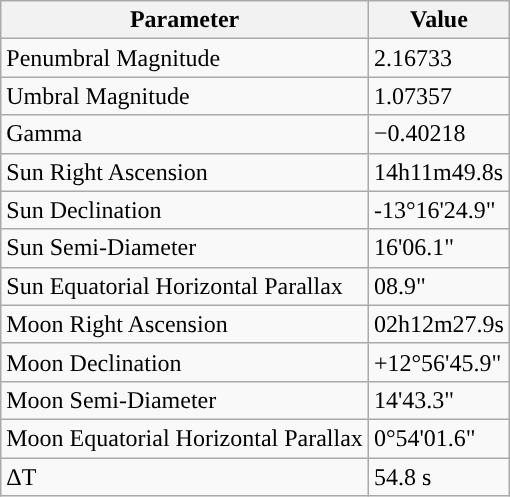<table class="wikitable">
<tr>
<th>Parameter</th>
<th>Value</th>
</tr>
<tr>
<td>Penumbral Magnitude</td>
<td>2.16733</td>
</tr>
<tr>
<td>Umbral Magnitude</td>
<td>1.07357</td>
</tr>
<tr>
<td>Gamma</td>
<td>−0.40218</td>
</tr>
<tr>
<td>Sun Right Ascension</td>
<td>14h11m49.8s</td>
</tr>
<tr>
<td>Sun Declination</td>
<td>-13°16'24.9"</td>
</tr>
<tr>
<td>Sun Semi-Diameter</td>
<td>16'06.1"</td>
</tr>
<tr>
<td>Sun Equatorial Horizontal Parallax</td>
<td>08.9"</td>
</tr>
<tr>
<td>Moon Right Ascension</td>
<td>02h12m27.9s</td>
</tr>
<tr>
<td>Moon Declination</td>
<td>+12°56'45.9"</td>
</tr>
<tr>
<td>Moon Semi-Diameter</td>
<td>14'43.3"</td>
</tr>
<tr>
<td>Moon Equatorial Horizontal Parallax</td>
<td>0°54'01.6"</td>
</tr>
<tr>
<td>ΔT</td>
<td>54.8 s</td>
</tr>
</table>
